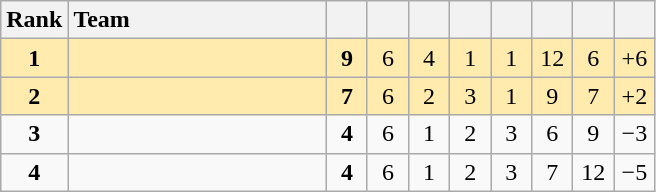<table class="wikitable" style="text-align:center">
<tr>
<th width=30>Rank</th>
<th width=165 style="text-align:left">Team</th>
<th width=20></th>
<th width=20></th>
<th width=20></th>
<th width=20></th>
<th width=20></th>
<th width=20></th>
<th width=20></th>
<th width=20></th>
</tr>
<tr bgcolor="#ffebad">
<td><strong>1</strong></td>
<td style="text-align:left"></td>
<td><strong>9</strong></td>
<td>6</td>
<td>4</td>
<td>1</td>
<td>1</td>
<td>12</td>
<td>6</td>
<td>+6</td>
</tr>
<tr bgcolor="#ffebad">
<td><strong>2</strong></td>
<td style="text-align:left"></td>
<td><strong>7</strong></td>
<td>6</td>
<td>2</td>
<td>3</td>
<td>1</td>
<td>9</td>
<td>7</td>
<td>+2</td>
</tr>
<tr>
<td><strong>3</strong></td>
<td style="text-align:left"></td>
<td><strong>4</strong></td>
<td>6</td>
<td>1</td>
<td>2</td>
<td>3</td>
<td>6</td>
<td>9</td>
<td>−3</td>
</tr>
<tr>
<td><strong>4</strong></td>
<td style="text-align:left"></td>
<td><strong>4</strong></td>
<td>6</td>
<td>1</td>
<td>2</td>
<td>3</td>
<td>7</td>
<td>12</td>
<td>−5</td>
</tr>
</table>
